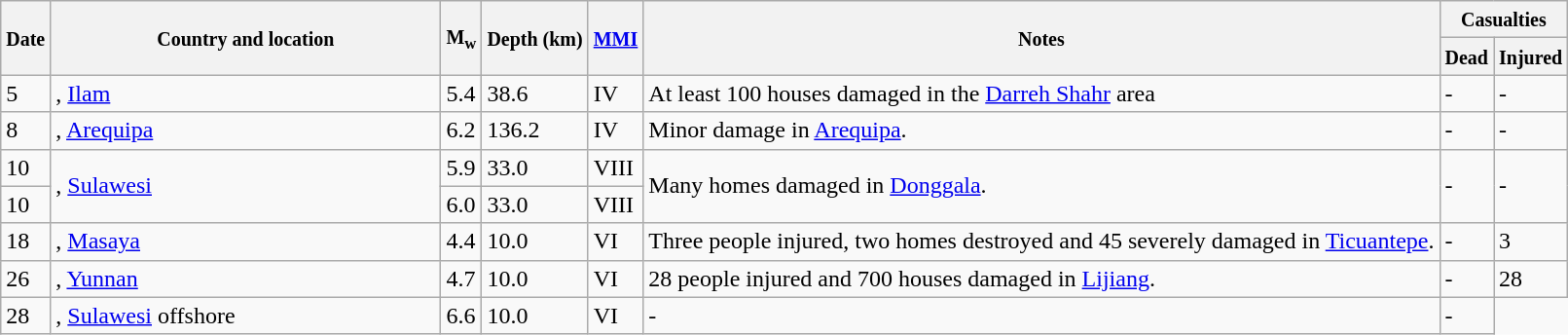<table class="wikitable sortable" style="border:1px black; margin-left:1em;">
<tr>
<th rowspan="2"><small>Date</small></th>
<th rowspan="2" style="width: 260px"><small>Country and location</small></th>
<th rowspan="2"><small>M<sub>w</sub></small></th>
<th rowspan="2"><small>Depth (km)</small></th>
<th rowspan="2"><small><a href='#'>MMI</a></small></th>
<th rowspan="2" class="unsortable"><small>Notes</small></th>
<th colspan="2"><small>Casualties</small></th>
</tr>
<tr>
<th><small>Dead</small></th>
<th><small>Injured</small></th>
</tr>
<tr>
<td>5</td>
<td>, <a href='#'>Ilam</a></td>
<td>5.4</td>
<td>38.6</td>
<td>IV</td>
<td>At least 100 houses damaged in the <a href='#'>Darreh Shahr</a> area</td>
<td>-</td>
<td>-</td>
</tr>
<tr>
<td>8</td>
<td>, <a href='#'>Arequipa</a></td>
<td>6.2</td>
<td>136.2</td>
<td>IV</td>
<td>Minor damage in <a href='#'>Arequipa</a>.</td>
<td>-</td>
<td>-</td>
</tr>
<tr>
<td>10</td>
<td rowspan=2>, <a href='#'>Sulawesi</a></td>
<td>5.9</td>
<td>33.0</td>
<td>VIII</td>
<td rowspan=2>Many homes damaged in <a href='#'>Donggala</a>.</td>
<td rowspan=2>-</td>
<td rowspan=2>-</td>
</tr>
<tr>
<td>10</td>
<td>6.0</td>
<td>33.0</td>
<td>VIII</td>
</tr>
<tr>
<td>18</td>
<td>, <a href='#'>Masaya</a></td>
<td>4.4</td>
<td>10.0</td>
<td>VI</td>
<td>Three people injured, two homes destroyed and 45 severely damaged in <a href='#'>Ticuantepe</a>.</td>
<td>-</td>
<td>3</td>
</tr>
<tr>
<td>26</td>
<td>, <a href='#'>Yunnan</a></td>
<td>4.7</td>
<td>10.0</td>
<td>VI</td>
<td>28 people injured and 700 houses damaged in <a href='#'>Lijiang</a>.</td>
<td>-</td>
<td>28</td>
</tr>
<tr>
<td>28</td>
<td>, <a href='#'>Sulawesi</a> offshore</td>
<td>6.6</td>
<td>10.0</td>
<td>VI</td>
<td>-</td>
<td>-</td>
</tr>
<tr>
</tr>
</table>
